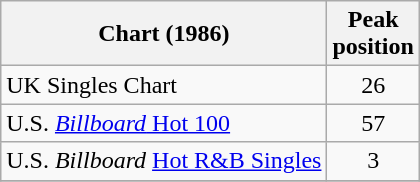<table class="wikitable">
<tr>
<th align="left">Chart (1986)</th>
<th align="left">Peak<br>position</th>
</tr>
<tr>
<td align="left">UK Singles Chart</td>
<td align="center">26</td>
</tr>
<tr>
<td align="left">U.S. <a href='#'><em>Billboard</em> Hot 100</a></td>
<td align="center">57</td>
</tr>
<tr>
<td align="left">U.S. <em>Billboard</em> <a href='#'>Hot R&B Singles</a></td>
<td align="center">3</td>
</tr>
<tr>
</tr>
</table>
